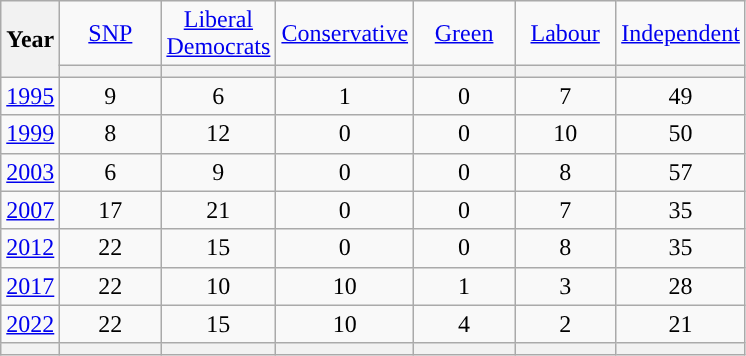<table class=wikitable style=text-align:center>
<tr>
<th rowspan=2>Year</th>
<td width="60"><a href='#'>SNP</a></td>
<td width="60"><a href='#'>Liberal Democrats</a></td>
<td width="60"><a href='#'>Conservative</a></td>
<td width="60"><a href='#'>Green</a></td>
<td width="60"><a href='#'>Labour</a></td>
<td width="60"><a href='#'>Independent</a></td>
</tr>
<tr>
<th style="background-color: "></th>
<th style="background-color: "></th>
<th style="background-color: "></th>
<th style="background-color: "></th>
<th style="background-color: "></th>
<th style="background-color: "></th>
</tr>
<tr>
<td><a href='#'>1995</a></td>
<td>9</td>
<td>6</td>
<td>1</td>
<td>0</td>
<td>7</td>
<td>49</td>
</tr>
<tr>
<td><a href='#'>1999</a></td>
<td>8</td>
<td>12</td>
<td>0</td>
<td>0</td>
<td>10</td>
<td>50</td>
</tr>
<tr>
<td><a href='#'>2003</a></td>
<td>6</td>
<td>9</td>
<td>0</td>
<td>0</td>
<td>8</td>
<td>57</td>
</tr>
<tr>
<td><a href='#'>2007</a></td>
<td>17</td>
<td>21</td>
<td>0</td>
<td>0</td>
<td>7</td>
<td>35</td>
</tr>
<tr>
<td><a href='#'>2012</a></td>
<td>22</td>
<td>15</td>
<td>0</td>
<td>0</td>
<td>8</td>
<td>35</td>
</tr>
<tr>
<td><a href='#'>2017</a></td>
<td>22</td>
<td>10</td>
<td>10</td>
<td>1</td>
<td>3</td>
<td>28</td>
</tr>
<tr>
<td><a href='#'>2022</a></td>
<td>22</td>
<td>15</td>
<td>10</td>
<td>4</td>
<td>2</td>
<td>21</td>
</tr>
<tr>
<th></th>
<th style="background-color: "></th>
<th style="background-color: "></th>
<th style="background-color: "></th>
<th style="background-color: "></th>
<th style="background-color: "></th>
<th style="background-color: "></th>
</tr>
</table>
